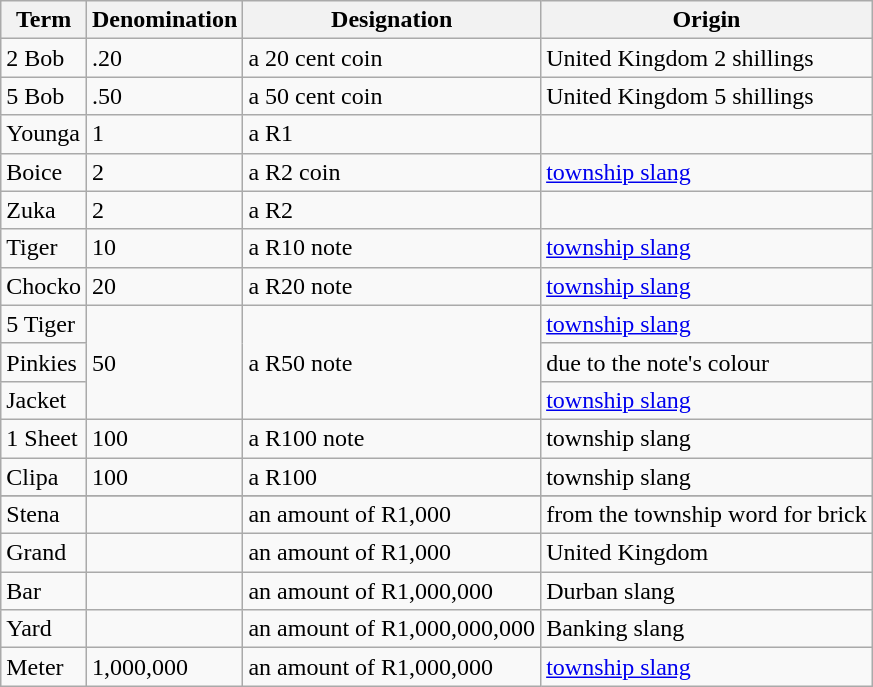<table class="wikitable">
<tr>
<th>Term</th>
<th>Denomination</th>
<th>Designation</th>
<th>Origin</th>
</tr>
<tr>
<td>2 Bob</td>
<td>.20</td>
<td>a 20 cent coin</td>
<td>United Kingdom 2 shillings</td>
</tr>
<tr>
<td>5 Bob</td>
<td>.50</td>
<td>a 50 cent coin</td>
<td>United Kingdom 5 shillings</td>
</tr>
<tr In a few townships the term "5 Bob" pronounced "Bop" is often coupled with the phrase "sien jy," as in "5 Bop sien jy">
<td>Younga</td>
<td>1</td>
<td>a R1</td>
<td></td>
</tr>
<tr>
<td>Boice</td>
<td>2</td>
<td>a R2 coin</td>
<td><a href='#'>township slang</a></td>
</tr>
<tr>
<td>Zuka</td>
<td>2</td>
<td>a R2</td>
<td></td>
</tr>
<tr>
<td>Tiger</td>
<td>10</td>
<td>a R10 note</td>
<td><a href='#'>township slang</a></td>
</tr>
<tr>
<td>Chocko</td>
<td>20</td>
<td>a R20 note</td>
<td><a href='#'>township slang</a></td>
</tr>
<tr>
<td>5 Tiger</td>
<td rowspan=3>50</td>
<td rowspan=3>a R50 note</td>
<td><a href='#'>township slang</a></td>
</tr>
<tr>
<td>Pinkies</td>
<td>due to the note's colour</td>
</tr>
<tr>
<td>Jacket</td>
<td><a href='#'>township slang</a></td>
</tr>
<tr>
<td>1 Sheet</td>
<td>100</td>
<td>a R100 note</td>
<td>township slang</td>
</tr>
<tr>
<td>Clipa</td>
<td>100</td>
<td>a R100</td>
<td>township slang</td>
</tr>
<tr>
</tr>
<tr Clip  || 100 || a R100 || Durban slang>
</tr>
<tr>
</tr>
<tr 1 Sgoto  || 1000 || a R1000 || township slang>
</tr>
<tr>
</tr>
<tr | 1 Poesklap  || 10000 || R10000 || township slang>
</tr>
<tr>
<td>Stena</td>
<td></td>
<td>an amount of R1,000</td>
<td>from the township word for brick</td>
</tr>
<tr>
<td>Grand</td>
<td></td>
<td>an amount of R1,000</td>
<td>United Kingdom</td>
</tr>
<tr>
<td>Bar</td>
<td></td>
<td>an amount of R1,000,000</td>
<td>Durban slang</td>
</tr>
<tr>
<td>Yard</td>
<td></td>
<td>an amount of R1,000,000,000</td>
<td>Banking slang</td>
</tr>
<tr>
<td>Meter</td>
<td>1,000,000</td>
<td>an amount of R1,000,000</td>
<td><a href='#'>township slang</a></td>
</tr>
</table>
